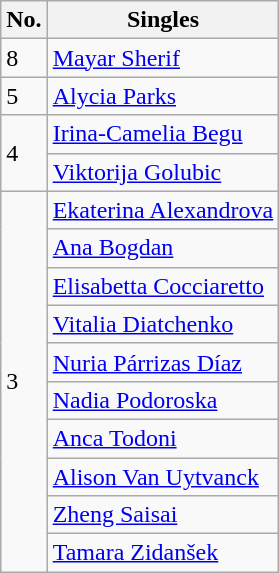<table class="wikitable nowrap">
<tr>
<th>No.</th>
<th>Singles</th>
</tr>
<tr>
<td>8</td>
<td> <a href='#'>Mayar Sherif</a></td>
</tr>
<tr>
<td>5</td>
<td> <a href='#'>Alycia Parks</a></td>
</tr>
<tr>
<td rowspan="2">4</td>
<td> <a href='#'>Irina-Camelia Begu</a></td>
</tr>
<tr>
<td> <a href='#'>Viktorija Golubic</a></td>
</tr>
<tr>
<td rowspan="10">3</td>
<td> <a href='#'>Ekaterina Alexandrova</a></td>
</tr>
<tr>
<td> <a href='#'>Ana Bogdan</a></td>
</tr>
<tr>
<td> <a href='#'>Elisabetta Cocciaretto</a></td>
</tr>
<tr>
<td> <a href='#'>Vitalia Diatchenko</a></td>
</tr>
<tr>
<td> <a href='#'>Nuria Párrizas Díaz</a></td>
</tr>
<tr>
<td> <a href='#'>Nadia Podoroska</a></td>
</tr>
<tr>
<td> <a href='#'>Anca Todoni</a></td>
</tr>
<tr>
<td> <a href='#'>Alison Van Uytvanck</a></td>
</tr>
<tr>
<td> <a href='#'>Zheng Saisai</a></td>
</tr>
<tr>
<td> <a href='#'>Tamara Zidanšek</a></td>
</tr>
</table>
